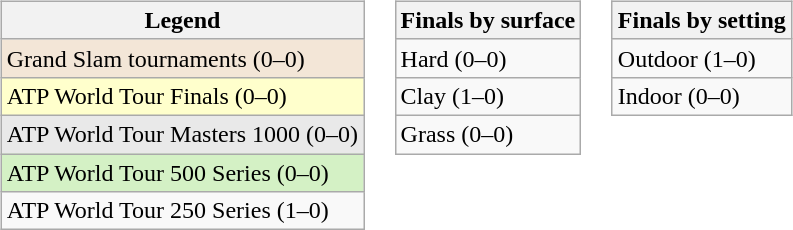<table>
<tr valign="top">
<td><br><table class="wikitable">
<tr>
<th>Legend</th>
</tr>
<tr style="background:#f3e6d7;">
<td>Grand Slam tournaments (0–0)</td>
</tr>
<tr style="background:#ffffcc;">
<td>ATP World Tour Finals (0–0)</td>
</tr>
<tr style="background:#e9e9e9;">
<td>ATP World Tour Masters 1000 (0–0)</td>
</tr>
<tr style="background:#d4f1c5;">
<td>ATP World Tour 500 Series (0–0)</td>
</tr>
<tr>
<td>ATP World Tour 250 Series (1–0)</td>
</tr>
</table>
</td>
<td><br><table class="wikitable">
<tr>
<th>Finals by surface</th>
</tr>
<tr>
<td>Hard (0–0)</td>
</tr>
<tr>
<td>Clay (1–0)</td>
</tr>
<tr>
<td>Grass (0–0)</td>
</tr>
</table>
</td>
<td><br><table class="wikitable">
<tr>
<th>Finals by setting</th>
</tr>
<tr>
<td>Outdoor (1–0)</td>
</tr>
<tr>
<td>Indoor (0–0)</td>
</tr>
</table>
</td>
</tr>
</table>
